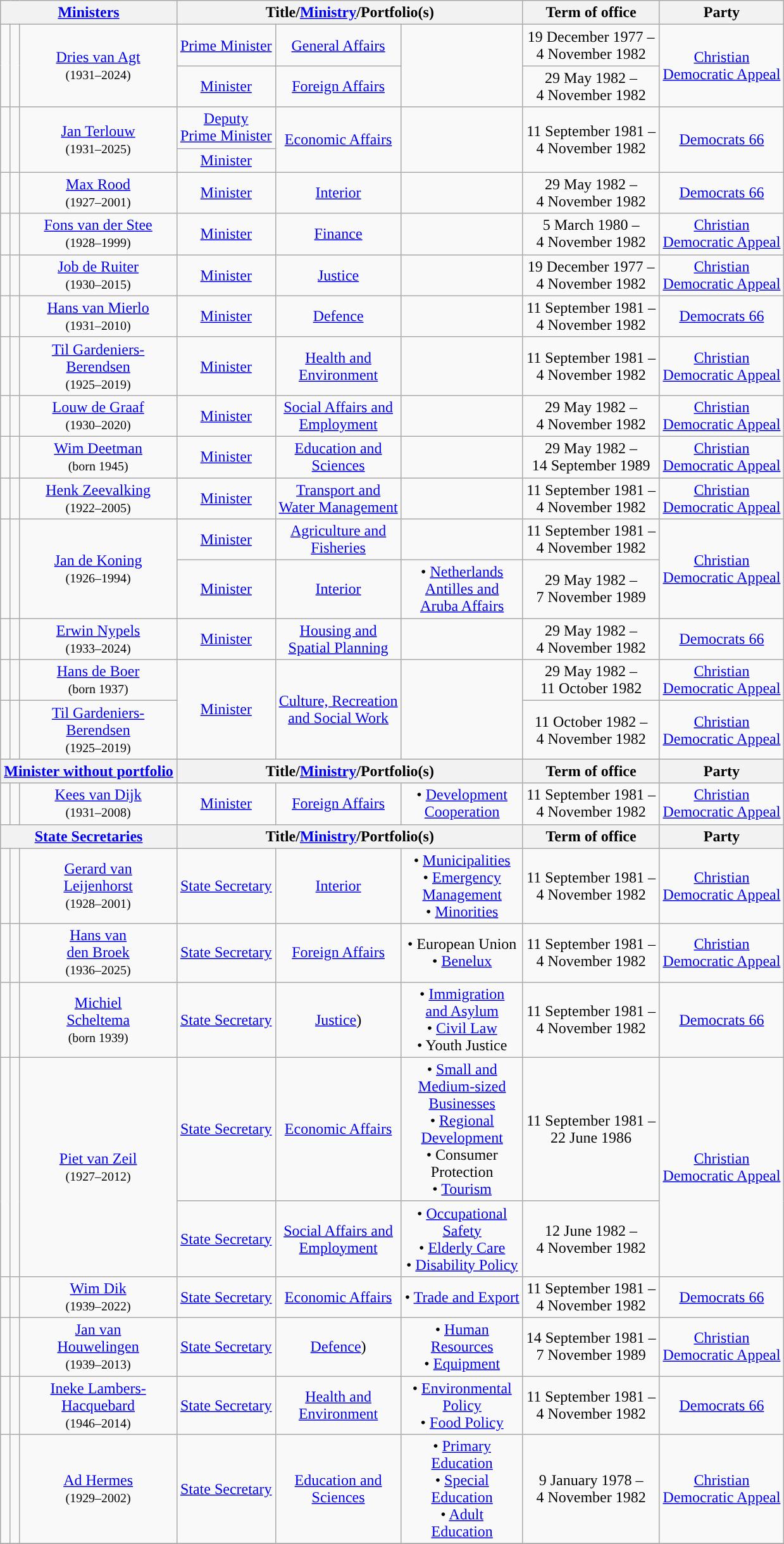<table class="wikitable" style="text-align:center">
<tr>
<th colspan=3><a href='#'>Ministers</a></th>
<th colspan=3>Title/<a href='#'>Ministry</a>/Portfolio(s)</th>
<th>Term of office</th>
<th>Party</th>
</tr>
<tr>
<td rowspan=2 style="background:"></td>
<td rowspan=2></td>
<td rowspan=2><a href='#'>Dries van Agt</a> <br> <small>(1931–2024)</small></td>
<td><a href='#'>Prime Minister</a></td>
<td><a href='#'>General Affairs</a></td>
<td rowspan=2></td>
<td>19 December 1977 – <br> 4 November 1982 <br> </td>
<td rowspan=2><a href='#'>Christian <br> Democratic Appeal</a></td>
</tr>
<tr>
<td><a href='#'>Minister</a></td>
<td><a href='#'>Foreign Affairs</a></td>
<td>29 May 1982 – <br> 4 November 1982</td>
</tr>
<tr>
<td rowspan=2 style="background:"></td>
<td rowspan=2></td>
<td rowspan=2><a href='#'>Jan Terlouw</a> <br> <small>(1931–2025)</small></td>
<td><a href='#'>Deputy <br> Prime Minister</a></td>
<td rowspan=2><a href='#'>Economic Affairs</a></td>
<td rowspan=2></td>
<td rowspan=2>11 September 1981 – <br> 4 November 1982 <br> </td>
<td rowspan=2><a href='#'>Democrats 66</a></td>
</tr>
<tr>
<td><a href='#'>Minister</a></td>
</tr>
<tr>
<td style="background:"></td>
<td></td>
<td><a href='#'>Max Rood</a> <br> <small>(1927–2001)</small></td>
<td><a href='#'>Minister</a></td>
<td><a href='#'>Interior</a></td>
<td></td>
<td>29 May 1982 – <br> 4 November 1982</td>
<td><a href='#'>Democrats 66</a></td>
</tr>
<tr>
<td style="background:"></td>
<td></td>
<td><a href='#'>Fons van der Stee</a> <br> <small>(1928–1999)</small></td>
<td><a href='#'>Minister</a></td>
<td><a href='#'>Finance</a></td>
<td></td>
<td>5 March 1980 – <br> 4 November 1982 <br> </td>
<td><a href='#'>Christian <br> Democratic Appeal</a></td>
</tr>
<tr>
<td style="background:"></td>
<td></td>
<td><a href='#'>Job de Ruiter</a> <br> <small>(1930–2015)</small></td>
<td><a href='#'>Minister</a></td>
<td><a href='#'>Justice</a></td>
<td></td>
<td>19 December 1977 – <br> 4 November 1982 <br> </td>
<td><a href='#'>Christian <br> Democratic Appeal</a></td>
</tr>
<tr>
<td style="background:"></td>
<td></td>
<td><a href='#'>Hans van Mierlo</a> <br> <small>(1931–2010)</small></td>
<td><a href='#'>Minister</a></td>
<td><a href='#'>Defence</a></td>
<td></td>
<td>11 September 1981 – <br> 4 November 1982 <br> </td>
<td><a href='#'>Democrats 66</a></td>
</tr>
<tr>
<td style="background:"></td>
<td></td>
<td><a href='#'>Til Gardeniers- <br> Berendsen</a> <br> <small>(1925–2019)</small></td>
<td><a href='#'>Minister</a></td>
<td><a href='#'>Health and <br> Environment</a></td>
<td></td>
<td>11 September 1981 – <br> 4 November 1982 <br> </td>
<td><a href='#'>Christian <br> Democratic Appeal</a></td>
</tr>
<tr>
<td style="background:"></td>
<td></td>
<td><a href='#'>Louw de Graaf</a> <br> <small>(1930–2020)</small></td>
<td><a href='#'>Minister</a></td>
<td><a href='#'>Social Affairs and <br> Employment</a></td>
<td></td>
<td>29 May 1982 – <br> 4 November 1982</td>
<td><a href='#'>Christian <br> Democratic Appeal</a></td>
</tr>
<tr>
<td style="background:"></td>
<td></td>
<td><a href='#'>Wim Deetman</a> <br> <small>(born 1945)</small></td>
<td><a href='#'>Minister</a></td>
<td><a href='#'>Education and <br> Sciences</a></td>
<td></td>
<td>29 May 1982 – <br> 14 September 1989 <br> </td>
<td><a href='#'>Christian <br> Democratic Appeal</a></td>
</tr>
<tr>
<td style="background:"></td>
<td></td>
<td><a href='#'>Henk Zeevalking</a> <br> <small>(1922–2005)</small></td>
<td><a href='#'>Minister</a></td>
<td><a href='#'>Transport and <br> Water Management</a></td>
<td></td>
<td>11 September 1981 – <br> 4 November 1982 <br> </td>
<td><a href='#'>Christian <br> Democratic Appeal</a></td>
</tr>
<tr>
<td rowspan=2 style="background:"></td>
<td rowspan=2></td>
<td rowspan=2><a href='#'>Jan de Koning</a> <br> <small>(1926–1994)</small></td>
<td><a href='#'>Minister</a></td>
<td><a href='#'>Agriculture and <br> Fisheries</a></td>
<td></td>
<td>11 September 1981 – <br> 4 November 1982 <br> </td>
<td rowspan=2><a href='#'>Christian <br> Democratic Appeal</a></td>
</tr>
<tr>
<td><a href='#'>Minister</a></td>
<td><a href='#'>Interior</a></td>
<td>• <a href='#'>Netherlands <br> Antilles and <br> Aruba Affairs</a></td>
<td>29 May 1982 – <br> 7 November 1989 <br> </td>
</tr>
<tr>
<td style="background:"></td>
<td></td>
<td><a href='#'>Erwin Nypels</a> <br> <small>(1933–2024)</small></td>
<td><a href='#'>Minister</a></td>
<td><a href='#'>Housing and <br> Spatial Planning</a></td>
<td></td>
<td>29 May 1982 – <br> 4 November 1982</td>
<td><a href='#'>Democrats 66</a></td>
</tr>
<tr>
<td style="background:"></td>
<td></td>
<td><a href='#'>Hans de Boer</a> <br> <small>(born 1937)</small></td>
<td rowspan=2><a href='#'>Minister</a></td>
<td rowspan=2><a href='#'>Culture, Recreation <br> and Social Work</a></td>
<td rowspan=2></td>
<td>29 May 1982 – <br> 11 October 1982 <br> </td>
<td><a href='#'>Christian <br> Democratic Appeal</a></td>
</tr>
<tr>
<td style="background:"></td>
<td></td>
<td><a href='#'>Til Gardeniers- <br> Berendsen</a> <br> <small>(1925–2019)</small></td>
<td>11 October 1982 – <br> 4 November 1982 <br> </td>
<td><a href='#'>Christian <br> Democratic Appeal</a></td>
</tr>
<tr>
<th colspan=3><a href='#'>Minister without portfolio</a></th>
<th colspan=3>Title/<a href='#'>Ministry</a>/Portfolio(s)</th>
<th>Term of office</th>
<th>Party</th>
</tr>
<tr>
<td style="background:"></td>
<td></td>
<td><a href='#'>Kees van Dijk</a> <br> <small>(1931–2008)</small></td>
<td><a href='#'>Minister</a></td>
<td><a href='#'>Foreign Affairs</a></td>
<td>• <a href='#'>Development <br> Cooperation</a></td>
<td>11 September 1981 – <br> 4 November 1982 <br> </td>
<td><a href='#'>Christian <br> Democratic Appeal</a></td>
</tr>
<tr>
<th colspan=3><a href='#'>State Secretaries</a></th>
<th colspan=3>Title/<a href='#'>Ministry</a>/Portfolio(s)</th>
<th>Term of office</th>
<th>Party</th>
</tr>
<tr>
<td style="background:"></td>
<td></td>
<td><a href='#'>Gerard van <br> Leijenhorst</a> <br> <small>(1928–2001)</small></td>
<td><a href='#'>State Secretary</a></td>
<td><a href='#'>Interior</a></td>
<td>• <a href='#'>Municipalities</a> <br> • <a href='#'>Emergency <br> Management</a> <br> • <a href='#'>Minorities</a></td>
<td>11 September 1981 – <br> 4 November 1982 <br> </td>
<td><a href='#'>Christian <br> Democratic Appeal</a></td>
</tr>
<tr>
<td style="background:"></td>
<td></td>
<td><a href='#'>Hans van <br> den Broek</a> <br> <small>(1936–2025)</small></td>
<td><a href='#'>State Secretary</a></td>
<td><a href='#'>Foreign Affairs</a></td>
<td>• European Union <br> • <a href='#'>Benelux</a></td>
<td>11 September 1981 – <br> 4 November 1982 <br> </td>
<td><a href='#'>Christian <br> Democratic Appeal</a></td>
</tr>
<tr>
<td style="background:"></td>
<td></td>
<td><a href='#'>Michiel <br> Scheltema</a> <br> <small>(born 1939)</small></td>
<td><a href='#'>State Secretary</a></td>
<td><a href='#'>Justice</a>)</td>
<td>• <a href='#'>Immigration <br> and Asylum</a> <br> • <a href='#'>Civil Law</a> <br> • Youth Justice</td>
<td>11 September 1981 – <br> 4 November 1982 <br> </td>
<td><a href='#'>Democrats 66</a></td>
</tr>
<tr>
<td rowspan=2 style="background:"></td>
<td rowspan=2></td>
<td rowspan=2><a href='#'>Piet van Zeil</a> <br> <small>(1927–2012)</small></td>
<td><a href='#'>State Secretary</a></td>
<td><a href='#'>Economic Affairs</a></td>
<td>• <a href='#'>Small and <br> Medium-sized <br> Businesses</a> <br> • <a href='#'>Regional <br> Development</a> <br> • Consumer <br> Protection <br> • <a href='#'>Tourism</a></td>
<td>11 September 1981 – <br> 22 June 1986 <br>  </td>
<td rowspan=2><a href='#'>Christian <br> Democratic Appeal</a></td>
</tr>
<tr>
<td><a href='#'>State Secretary</a></td>
<td><a href='#'>Social Affairs and <br> Employment</a></td>
<td>• <a href='#'>Occupational <br> Safety</a> <br> • <a href='#'>Elderly Care</a> <br> • <a href='#'>Disability Policy</a></td>
<td>12 June 1982 – <br> 4 November 1982</td>
</tr>
<tr>
<td style="background:"></td>
<td></td>
<td><a href='#'>Wim Dik</a> <br> <small>(1939–2022)</small></td>
<td><a href='#'>State Secretary</a></td>
<td><a href='#'>Economic Affairs</a></td>
<td>• <a href='#'>Trade and Export</a></td>
<td>11 September 1981 – <br> 4 November 1982 <br> </td>
<td><a href='#'>Democrats 66</a></td>
</tr>
<tr>
<td style="background:"></td>
<td></td>
<td><a href='#'>Jan van <br> Houwelingen</a> <br> <small>(1939–2013)</small></td>
<td><a href='#'>State Secretary</a></td>
<td><a href='#'>Defence</a>)</td>
<td>• <a href='#'>Human <br> Resources</a> <br> • <a href='#'>Equipment</a></td>
<td>14 September 1981 – <br> 7 November 1989 <br>  </td>
<td><a href='#'>Christian <br> Democratic Appeal</a></td>
</tr>
<tr>
<td style="background:"></td>
<td></td>
<td><a href='#'>Ineke Lambers- <br> Hacquebard</a> <br> <small>(1946–2014)</small></td>
<td><a href='#'>State Secretary</a></td>
<td><a href='#'>Health and <br> Environment</a></td>
<td>• <a href='#'>Environmental <br> Policy</a> <br> • <a href='#'>Food Policy</a></td>
<td>11 September 1981 – <br> 4 November 1982 <br> </td>
<td><a href='#'>Democrats 66</a></td>
</tr>
<tr>
<td style="background:"></td>
<td></td>
<td><a href='#'>Ad Hermes</a> <br> <small>(1929–2002)</small></td>
<td><a href='#'>State Secretary</a></td>
<td><a href='#'>Education and <br> Sciences</a></td>
<td>• <a href='#'>Primary <br> Education</a> <br> • <a href='#'>Special <br> Education</a> <br> • <a href='#'>Adult <br> Education</a></td>
<td>9 January 1978 – <br> 4 November 1982 <br> </td>
<td><a href='#'>Christian <br> Democratic Appeal</a></td>
</tr>
<tr>
</tr>
</table>
